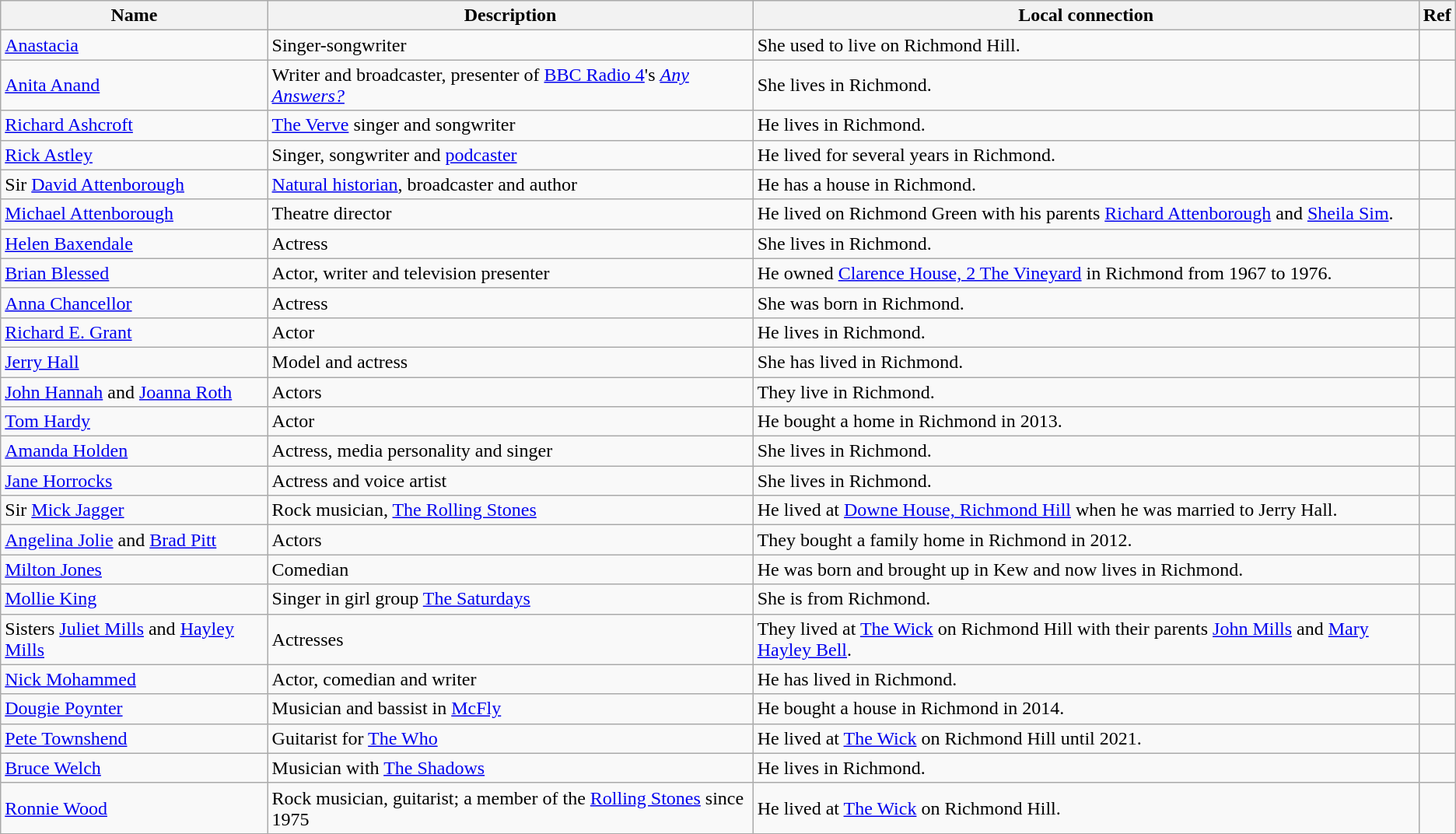<table class="wikitable sortable">
<tr>
<th width=>Name</th>
<th width=>Description</th>
<th width=>Local connection</th>
<th width=>Ref</th>
</tr>
<tr>
<td><a href='#'>Anastacia</a></td>
<td>Singer-songwriter</td>
<td>She used to live on Richmond Hill.</td>
<td></td>
</tr>
<tr>
<td><a href='#'>Anita Anand</a></td>
<td>Writer and broadcaster, presenter of <a href='#'>BBC Radio 4</a>'s <em><a href='#'>Any Answers?</a></em></td>
<td>She lives in Richmond.</td>
<td></td>
</tr>
<tr>
<td><a href='#'>Richard Ashcroft</a></td>
<td><a href='#'>The Verve</a> singer and songwriter</td>
<td>He lives in Richmond.</td>
<td></td>
</tr>
<tr>
<td><a href='#'>Rick Astley</a></td>
<td>Singer, songwriter and <a href='#'>podcaster</a></td>
<td>He lived for several years in Richmond.</td>
<td></td>
</tr>
<tr>
<td>Sir <a href='#'>David Attenborough</a></td>
<td><a href='#'>Natural historian</a>, broadcaster and author</td>
<td>He has a house in Richmond.</td>
<td></td>
</tr>
<tr>
<td><a href='#'>Michael Attenborough</a></td>
<td>Theatre director</td>
<td>He lived on Richmond Green with his parents <a href='#'>Richard Attenborough</a> and <a href='#'>Sheila Sim</a>.</td>
<td></td>
</tr>
<tr>
<td><a href='#'>Helen Baxendale</a></td>
<td>Actress</td>
<td>She lives in Richmond.</td>
<td></td>
</tr>
<tr>
<td><a href='#'>Brian Blessed</a></td>
<td>Actor, writer and television presenter</td>
<td>He owned <a href='#'>Clarence House, 2 The Vineyard</a> in Richmond from 1967 to 1976.</td>
<td></td>
</tr>
<tr>
<td><a href='#'>Anna Chancellor</a></td>
<td>Actress</td>
<td>She was born in Richmond.</td>
<td></td>
</tr>
<tr>
<td><a href='#'>Richard E. Grant</a></td>
<td>Actor</td>
<td>He lives in Richmond.</td>
<td></td>
</tr>
<tr>
<td><a href='#'>Jerry Hall</a></td>
<td>Model and actress</td>
<td>She has lived in Richmond.</td>
<td></td>
</tr>
<tr>
<td><a href='#'>John Hannah</a> and <a href='#'>Joanna Roth</a></td>
<td>Actors</td>
<td>They live in Richmond.</td>
<td></td>
</tr>
<tr>
<td><a href='#'>Tom Hardy</a></td>
<td>Actor</td>
<td>He bought a home in Richmond in 2013.</td>
<td></td>
</tr>
<tr>
<td><a href='#'>Amanda Holden</a></td>
<td>Actress, media personality and singer</td>
<td>She lives in Richmond.</td>
<td></td>
</tr>
<tr>
<td><a href='#'>Jane Horrocks</a></td>
<td>Actress and voice artist</td>
<td>She lives in Richmond.</td>
<td></td>
</tr>
<tr>
<td>Sir <a href='#'>Mick Jagger</a></td>
<td>Rock musician, <a href='#'>The Rolling Stones</a></td>
<td>He lived at <a href='#'>Downe House, Richmond Hill</a> when he was married to Jerry Hall.</td>
<td></td>
</tr>
<tr>
<td><a href='#'>Angelina Jolie</a> and <a href='#'>Brad Pitt</a></td>
<td>Actors</td>
<td>They bought a family home in Richmond in 2012.</td>
<td></td>
</tr>
<tr>
<td><a href='#'>Milton Jones</a></td>
<td>Comedian</td>
<td>He was born and brought up in Kew and now lives in Richmond.</td>
<td></td>
</tr>
<tr>
<td><a href='#'>Mollie King</a></td>
<td>Singer in girl group <a href='#'>The Saturdays</a></td>
<td>She is from Richmond.</td>
<td></td>
</tr>
<tr>
<td>Sisters <a href='#'>Juliet Mills</a> and <a href='#'>Hayley Mills</a></td>
<td>Actresses</td>
<td>They lived at <a href='#'>The Wick</a> on Richmond Hill with their parents <a href='#'>John Mills</a> and <a href='#'>Mary Hayley Bell</a>.</td>
<td></td>
</tr>
<tr>
<td><a href='#'>Nick Mohammed</a></td>
<td>Actor, comedian and writer</td>
<td>He has lived in Richmond.</td>
<td></td>
</tr>
<tr>
<td><a href='#'>Dougie Poynter</a></td>
<td>Musician and bassist in <a href='#'>McFly</a></td>
<td>He bought a house in Richmond in 2014.</td>
<td></td>
</tr>
<tr>
<td><a href='#'>Pete Townshend</a></td>
<td>Guitarist for <a href='#'>The Who</a></td>
<td>He lived at <a href='#'>The Wick</a> on Richmond Hill until 2021.</td>
<td></td>
</tr>
<tr>
<td><a href='#'>Bruce Welch</a></td>
<td>Musician with <a href='#'>The Shadows</a></td>
<td>He lives in Richmond.</td>
<td></td>
</tr>
<tr>
<td><a href='#'>Ronnie Wood</a></td>
<td>Rock musician, guitarist; a member of the <a href='#'>Rolling Stones</a> since 1975</td>
<td>He lived at <a href='#'>The Wick</a> on Richmond Hill.</td>
<td></td>
</tr>
</table>
